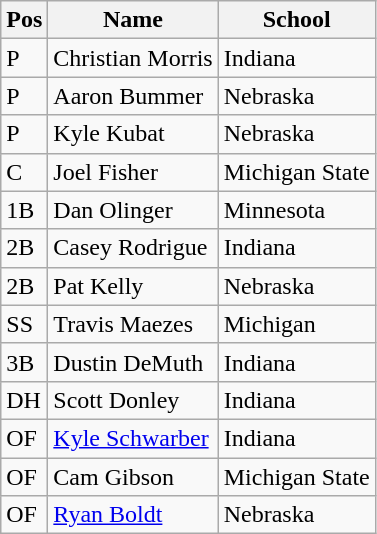<table class=wikitable>
<tr>
<th>Pos</th>
<th>Name</th>
<th>School</th>
</tr>
<tr>
<td>P</td>
<td>Christian Morris</td>
<td>Indiana</td>
</tr>
<tr>
<td>P</td>
<td>Aaron Bummer</td>
<td>Nebraska</td>
</tr>
<tr>
<td>P</td>
<td>Kyle Kubat</td>
<td>Nebraska</td>
</tr>
<tr>
<td>C</td>
<td>Joel Fisher</td>
<td>Michigan State</td>
</tr>
<tr>
<td>1B</td>
<td>Dan Olinger</td>
<td>Minnesota</td>
</tr>
<tr>
<td>2B</td>
<td>Casey Rodrigue</td>
<td>Indiana</td>
</tr>
<tr>
<td>2B</td>
<td>Pat Kelly</td>
<td>Nebraska</td>
</tr>
<tr>
<td>SS</td>
<td>Travis Maezes</td>
<td>Michigan</td>
</tr>
<tr>
<td>3B</td>
<td>Dustin DeMuth</td>
<td>Indiana</td>
</tr>
<tr>
<td>DH</td>
<td>Scott Donley</td>
<td>Indiana</td>
</tr>
<tr>
<td>OF</td>
<td><a href='#'>Kyle Schwarber</a></td>
<td>Indiana</td>
</tr>
<tr>
<td>OF</td>
<td>Cam Gibson</td>
<td>Michigan State</td>
</tr>
<tr>
<td>OF</td>
<td><a href='#'>Ryan Boldt</a></td>
<td>Nebraska</td>
</tr>
</table>
